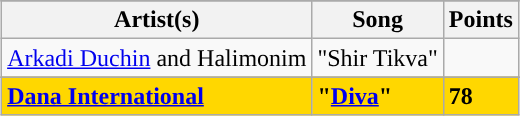<table class="wikitable sortable plainrowheaders" style="margin: 1em auto 1em auto">
<tr>
</tr>
<tr>
<th scope="col">Artist(s)</th>
<th scope="col">Song</th>
<th scope="col">Points</th>
</tr>
<tr>
<td><a href='#'>Arkadi Duchin</a> and Halimonim</td>
<td>"Shir Tikva"</td>
<td></td>
</tr>
<tr>
</tr>
<tr style="font-weight:bold;background:gold;">
<td><a href='#'>Dana International</a></td>
<td>"<a href='#'>Diva</a>"</td>
<td>78</td>
</tr>
</table>
